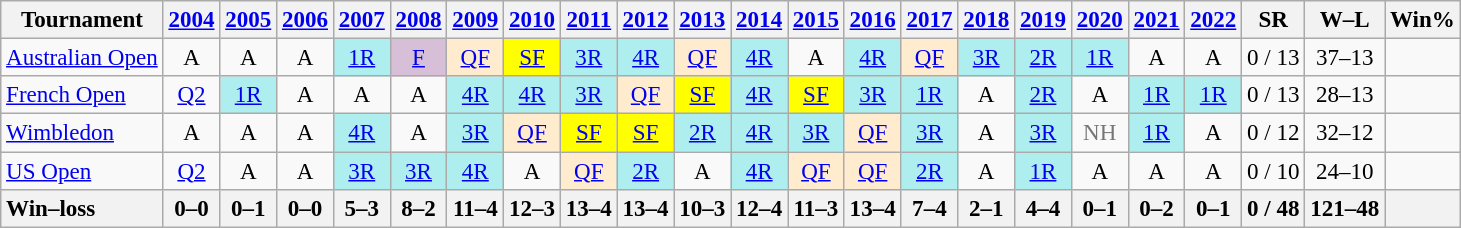<table class=wikitable style=text-align:center;font-size:96%>
<tr>
<th>Tournament</th>
<th><a href='#'>2004</a></th>
<th><a href='#'>2005</a></th>
<th><a href='#'>2006</a></th>
<th><a href='#'>2007</a></th>
<th><a href='#'>2008</a></th>
<th><a href='#'>2009</a></th>
<th><a href='#'>2010</a></th>
<th><a href='#'>2011</a></th>
<th><a href='#'>2012</a></th>
<th><a href='#'>2013</a></th>
<th><a href='#'>2014</a></th>
<th><a href='#'>2015</a></th>
<th><a href='#'>2016</a></th>
<th><a href='#'>2017</a></th>
<th><a href='#'>2018</a></th>
<th><a href='#'>2019</a></th>
<th><a href='#'>2020</a></th>
<th><a href='#'>2021</a></th>
<th><a href='#'>2022</a></th>
<th>SR</th>
<th>W–L</th>
<th>Win%</th>
</tr>
<tr>
<td align=left><a href='#'>Australian Open</a></td>
<td>A</td>
<td>A</td>
<td>A</td>
<td bgcolor=afeeee><a href='#'>1R</a></td>
<td bgcolor=thistle><a href='#'>F</a></td>
<td bgcolor=ffebcd><a href='#'>QF</a></td>
<td bgcolor=yellow><a href='#'>SF</a></td>
<td bgcolor=afeeee><a href='#'>3R</a></td>
<td bgcolor=afeeee><a href='#'>4R</a></td>
<td bgcolor=ffebcd><a href='#'>QF</a></td>
<td bgcolor=afeeee><a href='#'>4R</a></td>
<td>A</td>
<td bgcolor=afeeee><a href='#'>4R</a></td>
<td bgcolor=ffebcd><a href='#'>QF</a></td>
<td bgcolor=afeeee><a href='#'>3R</a></td>
<td bgcolor=afeeee><a href='#'>2R</a></td>
<td bgcolor=afeeee><a href='#'>1R</a></td>
<td>A</td>
<td>A</td>
<td>0 / 13</td>
<td>37–13</td>
<td></td>
</tr>
<tr>
<td align=left><a href='#'>French Open</a></td>
<td><a href='#'>Q2</a></td>
<td bgcolor=afeeee><a href='#'>1R</a></td>
<td>A</td>
<td>A</td>
<td>A</td>
<td bgcolor=afeeee><a href='#'>4R</a></td>
<td bgcolor=afeeee><a href='#'>4R</a></td>
<td bgcolor=afeeee><a href='#'>3R</a></td>
<td bgcolor=ffebcd><a href='#'>QF</a></td>
<td bgcolor=yellow><a href='#'>SF</a></td>
<td bgcolor=afeeee><a href='#'>4R</a></td>
<td bgcolor=yellow><a href='#'>SF</a></td>
<td bgcolor=afeeee><a href='#'>3R</a></td>
<td bgcolor=afeeee><a href='#'>1R</a></td>
<td>A</td>
<td bgcolor=afeeee><a href='#'>2R</a></td>
<td>A</td>
<td bgcolor=afeeee><a href='#'>1R</a></td>
<td bgcolor=afeeee><a href='#'>1R</a></td>
<td>0 / 13</td>
<td>28–13</td>
<td></td>
</tr>
<tr>
<td align=left><a href='#'>Wimbledon</a></td>
<td>A</td>
<td>A</td>
<td>A</td>
<td bgcolor=afeeee><a href='#'>4R</a></td>
<td>A</td>
<td bgcolor=afeeee><a href='#'>3R</a></td>
<td bgcolor=ffebcd><a href='#'>QF</a></td>
<td bgcolor=yellow><a href='#'>SF</a></td>
<td bgcolor=yellow><a href='#'>SF</a></td>
<td bgcolor=afeeee><a href='#'>2R</a></td>
<td bgcolor=afeeee><a href='#'>4R</a></td>
<td bgcolor=afeeee><a href='#'>3R</a></td>
<td bgcolor=ffebcd><a href='#'>QF</a></td>
<td bgcolor=afeeee><a href='#'>3R</a></td>
<td>A</td>
<td bgcolor=afeeee><a href='#'>3R</a></td>
<td style=color:#767676>NH</td>
<td bgcolor=afeeee><a href='#'>1R</a></td>
<td>A</td>
<td>0 / 12</td>
<td>32–12</td>
<td></td>
</tr>
<tr>
<td align=left><a href='#'>US Open</a></td>
<td><a href='#'>Q2</a></td>
<td>A</td>
<td>A</td>
<td bgcolor=afeeee><a href='#'>3R</a></td>
<td bgcolor=afeeee><a href='#'>3R</a></td>
<td bgcolor=afeeee><a href='#'>4R</a></td>
<td>A</td>
<td bgcolor=ffebcd><a href='#'>QF</a></td>
<td bgcolor=afeeee><a href='#'>2R</a></td>
<td>A</td>
<td bgcolor=afeeee><a href='#'>4R</a></td>
<td bgcolor=ffebcd><a href='#'>QF</a></td>
<td bgcolor=ffebcd><a href='#'>QF</a></td>
<td bgcolor=afeeee><a href='#'>2R</a></td>
<td>A</td>
<td bgcolor=afeeee><a href='#'>1R</a></td>
<td>A</td>
<td>A</td>
<td>A</td>
<td>0 / 10</td>
<td>24–10</td>
<td></td>
</tr>
<tr>
<th style=text-align:left>Win–loss</th>
<th>0–0</th>
<th>0–1</th>
<th>0–0</th>
<th>5–3</th>
<th>8–2</th>
<th>11–4</th>
<th>12–3</th>
<th>13–4</th>
<th>13–4</th>
<th>10–3</th>
<th>12–4</th>
<th>11–3</th>
<th>13–4</th>
<th>7–4</th>
<th>2–1</th>
<th>4–4</th>
<th>0–1</th>
<th>0–2</th>
<th>0–1</th>
<th>0 / 48</th>
<th>121–48</th>
<th></th>
</tr>
</table>
